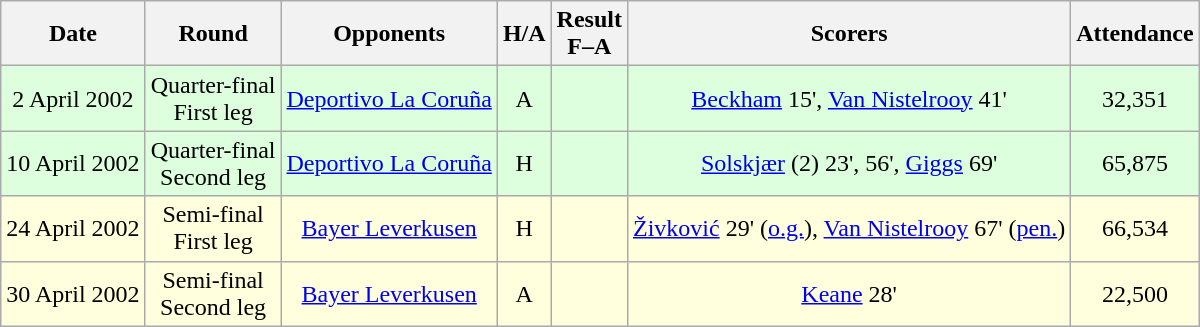<table class="wikitable" style="text-align:center">
<tr>
<th>Date</th>
<th>Round</th>
<th>Opponents</th>
<th>H/A</th>
<th>Result<br>F–A</th>
<th>Scorers</th>
<th>Attendance</th>
</tr>
<tr bgcolor="#ddffdd">
<td>2 April 2002</td>
<td>Quarter-final<br>First leg</td>
<td><a href='#'>Deportivo La Coruña</a></td>
<td>A</td>
<td></td>
<td><a href='#'>Beckham</a> 15', <a href='#'>Van Nistelrooy</a> 41'</td>
<td>32,351</td>
</tr>
<tr bgcolor="#ddffdd">
<td>10 April 2002</td>
<td>Quarter-final<br>Second leg</td>
<td><a href='#'>Deportivo La Coruña</a></td>
<td>H</td>
<td></td>
<td><a href='#'>Solskjær</a> (2) 23', 56', <a href='#'>Giggs</a> 69'</td>
<td>65,875</td>
</tr>
<tr bgcolor="#ffffdd">
<td>24 April 2002</td>
<td>Semi-final<br>First leg</td>
<td><a href='#'>Bayer Leverkusen</a></td>
<td>H</td>
<td></td>
<td><a href='#'>Živković</a> 29' (<a href='#'>o.g.</a>), <a href='#'>Van Nistelrooy</a> 67' (<a href='#'>pen.</a>)</td>
<td>66,534</td>
</tr>
<tr bgcolor="#ffffdd">
<td>30 April 2002</td>
<td>Semi-final<br>Second leg</td>
<td><a href='#'>Bayer Leverkusen</a></td>
<td>A</td>
<td></td>
<td><a href='#'>Keane</a> 28'</td>
<td>22,500</td>
</tr>
</table>
